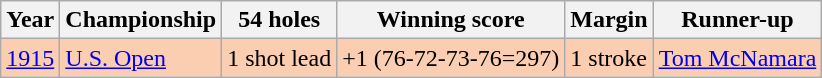<table class="wikitable">
<tr>
<th>Year</th>
<th>Championship</th>
<th>54 holes</th>
<th>Winning score</th>
<th>Margin</th>
<th>Runner-up</th>
</tr>
<tr style="background:#FBCEB1;">
<td><a href='#'>1915</a></td>
<td><a href='#'>U.S. Open</a></td>
<td>1 shot lead</td>
<td>+1 (76-72-73-76=297)</td>
<td>1 stroke</td>
<td> <a href='#'>Tom McNamara</a></td>
</tr>
</table>
